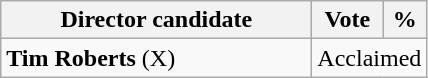<table class="wikitable">
<tr>
<th width="200px">Director candidate</th>
<th>Vote</th>
<th>%</th>
</tr>
<tr>
<td><strong>Tim Roberts</strong> (X) </td>
<td colspan="2">Acclaimed</td>
</tr>
</table>
